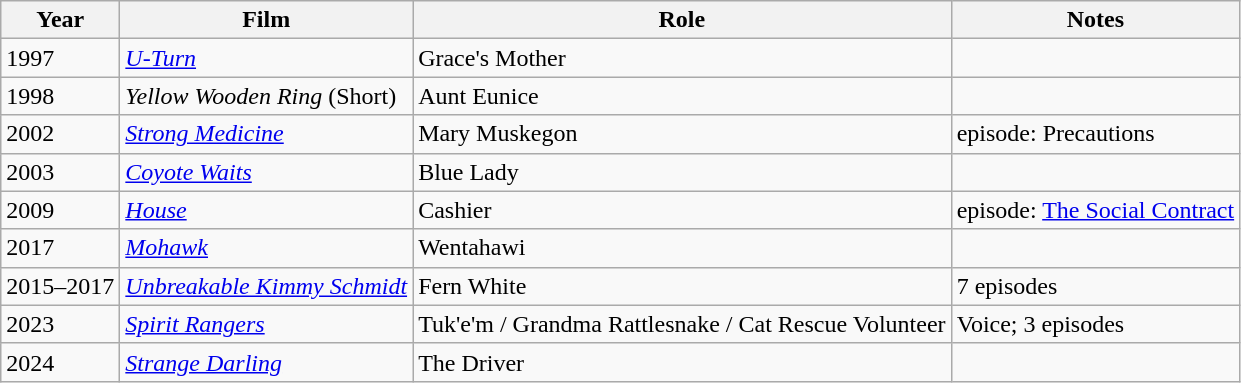<table class="wikitable">
<tr>
<th>Year</th>
<th>Film</th>
<th>Role</th>
<th>Notes</th>
</tr>
<tr>
<td>1997</td>
<td><em><a href='#'>U-Turn</a></em></td>
<td>Grace's Mother</td>
<td></td>
</tr>
<tr>
<td>1998</td>
<td><em>Yellow Wooden Ring</em> (Short)</td>
<td>Aunt Eunice</td>
<td></td>
</tr>
<tr>
<td>2002</td>
<td><em><a href='#'>Strong Medicine</a></em></td>
<td>Mary Muskegon</td>
<td>episode: Precautions</td>
</tr>
<tr>
<td>2003</td>
<td><em><a href='#'>Coyote Waits</a></em></td>
<td>Blue Lady</td>
<td></td>
</tr>
<tr>
<td>2009</td>
<td><em><a href='#'>House</a></em></td>
<td>Cashier</td>
<td>episode: <a href='#'>The Social Contract</a></td>
</tr>
<tr>
<td>2017</td>
<td><em><a href='#'>Mohawk</a></em></td>
<td>Wentahawi</td>
<td></td>
</tr>
<tr>
<td>2015–2017</td>
<td><em><a href='#'>Unbreakable Kimmy Schmidt</a></em></td>
<td>Fern White</td>
<td>7 episodes</td>
</tr>
<tr>
<td>2023</td>
<td><em><a href='#'>Spirit Rangers</a></em></td>
<td>Tuk'e'm / Grandma Rattlesnake / Cat Rescue Volunteer</td>
<td>Voice; 3 episodes</td>
</tr>
<tr>
<td>2024</td>
<td><em><a href='#'>Strange Darling</a></em> </td>
<td>The Driver</td>
<td></td>
</tr>
</table>
